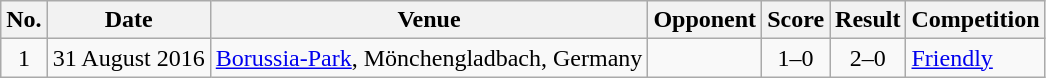<table class="wikitable">
<tr>
<th scope=col>No.</th>
<th scope=col>Date</th>
<th scope=col>Venue</th>
<th scope=col>Opponent</th>
<th scope=col>Score</th>
<th scope=col>Result</th>
<th scope=col>Competition</th>
</tr>
<tr>
<td align=center>1</td>
<td>31 August 2016</td>
<td><a href='#'>Borussia-Park</a>, Mönchengladbach, Germany</td>
<td></td>
<td align=center>1–0</td>
<td align=center>2–0</td>
<td><a href='#'>Friendly</a></td>
</tr>
</table>
